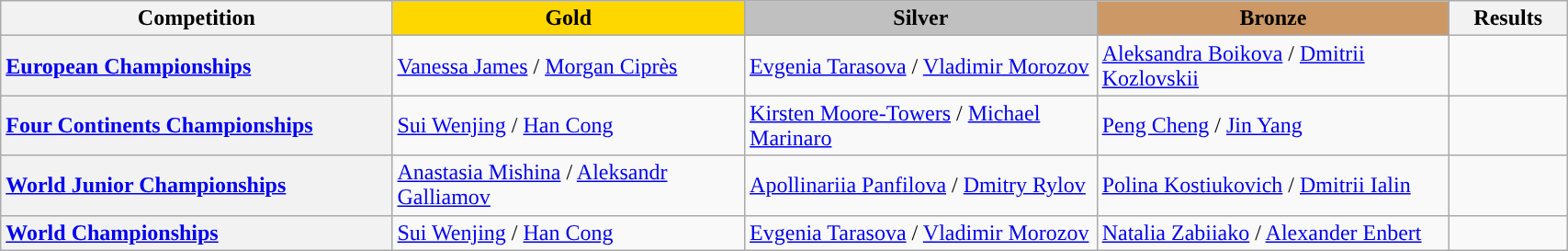<table class="wikitable unsortable" style="text-align:left; width:90%;">
<tr>
<th scope="col" style="text-align:center; width:25%;">Competition</th>
<td scope="col" style="text-align:center; width:22.5%; background:gold"><strong>Gold</strong></td>
<td scope="col" style="text-align:center; width:22.5%; background:silver"><strong>Silver</strong></td>
<td scope="col" style="text-align:center; width:22.5%; background:#c96"><strong>Bronze</strong></td>
<th scope="col" style="text-align:center; width:7.5%;">Results</th>
</tr>
<tr>
<th scope="row" style="text-align:left"> <a href='#'>European Championships</a></th>
<td> <a href='#'>Vanessa James</a> / <a href='#'>Morgan Ciprès</a></td>
<td> <a href='#'>Evgenia Tarasova</a> / <a href='#'>Vladimir Morozov</a></td>
<td> <a href='#'>Aleksandra Boikova</a> / <a href='#'>Dmitrii Kozlovskii</a></td>
<td></td>
</tr>
<tr>
<th scope="row" style="text-align:left"> <a href='#'>Four Continents Championships</a></th>
<td> <a href='#'>Sui Wenjing</a> / <a href='#'>Han Cong</a></td>
<td> <a href='#'>Kirsten Moore-Towers</a> / <a href='#'>Michael Marinaro</a></td>
<td> <a href='#'>Peng Cheng</a> / <a href='#'>Jin Yang</a></td>
<td></td>
</tr>
<tr>
<th scope="row" style="text-align:left"> <a href='#'>World Junior Championships</a></th>
<td> <a href='#'>Anastasia Mishina</a> / <a href='#'>Aleksandr Galliamov</a></td>
<td> <a href='#'>Apollinariia Panfilova</a> / <a href='#'>Dmitry Rylov</a></td>
<td> <a href='#'>Polina Kostiukovich</a> / <a href='#'>Dmitrii Ialin</a></td>
<td></td>
</tr>
<tr>
<th scope="row" style="text-align:left"> <a href='#'>World Championships</a></th>
<td> <a href='#'>Sui Wenjing</a> / <a href='#'>Han Cong</a></td>
<td> <a href='#'>Evgenia Tarasova</a> / <a href='#'>Vladimir Morozov</a></td>
<td> <a href='#'>Natalia Zabiiako</a> / <a href='#'>Alexander Enbert</a></td>
<td></td>
</tr>
</table>
